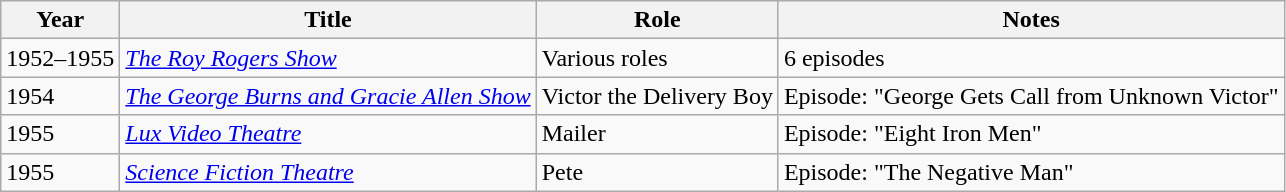<table class="wikitable sortable">
<tr>
<th>Year</th>
<th>Title</th>
<th>Role</th>
<th class="unsortable">Notes</th>
</tr>
<tr>
<td>1952–1955</td>
<td><em><a href='#'>The Roy Rogers Show</a></em></td>
<td>Various roles</td>
<td>6 episodes</td>
</tr>
<tr>
<td>1954</td>
<td><em><a href='#'>The George Burns and Gracie Allen Show</a></em></td>
<td>Victor the Delivery Boy</td>
<td>Episode: "George Gets Call from Unknown Victor"</td>
</tr>
<tr>
<td>1955</td>
<td><em><a href='#'>Lux Video Theatre</a></em></td>
<td>Mailer</td>
<td>Episode: "Eight Iron Men"</td>
</tr>
<tr>
<td>1955</td>
<td><em><a href='#'>Science Fiction Theatre</a></em></td>
<td>Pete</td>
<td>Episode: "The Negative Man"</td>
</tr>
</table>
